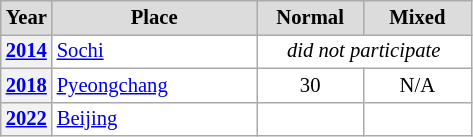<table class="wikitable plainrowheaders" style="background:#fff; font-size:86%; line-height:16px; border:gray solid 1px; border-collapse:collapse;">
<tr style="background:#ccc; text-align:center;">
<th scope="col" style="background:#dcdcdc; width:25px;">Year</th>
<th scope="col" style="background:#dcdcdc; width:130px;">Place</th>
<th scope="col" style="background:#dcdcdc; width:65px;">Normal</th>
<th scope="col" style="background:#dcdcdc; width:65px;">Mixed</th>
</tr>
<tr>
<th scope=row align=center><a href='#'>2014</a></th>
<td align=left> <a href='#'>Sochi</a></td>
<td align=center colspan=4><em>did not participate</em></td>
</tr>
<tr>
<th scope=row align=center><a href='#'>2018</a></th>
<td align=left> <a href='#'>Pyeongchang</a></td>
<td align=center>30</td>
<td align=center>N/A</td>
</tr>
<tr>
<th scope=row align=center><a href='#'>2022</a></th>
<td align=left> <a href='#'>Beijing</a></td>
<td align=center></td>
<td align=center></td>
</tr>
</table>
